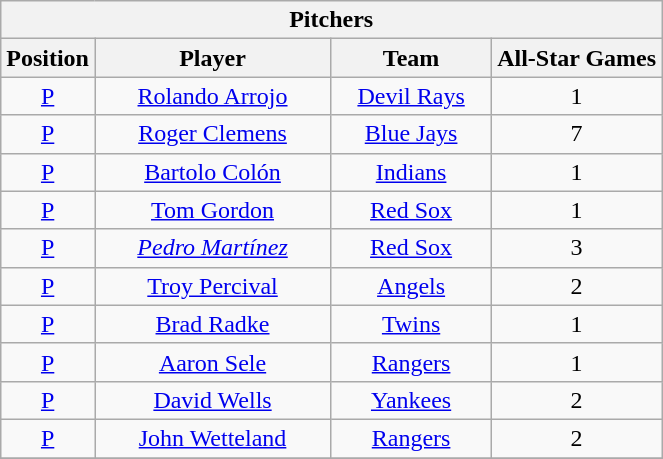<table class="wikitable" style="font-size: 100%; text-align:center;">
<tr>
<th colspan="4">Pitchers</th>
</tr>
<tr>
<th>Position</th>
<th width="150">Player</th>
<th width="100">Team</th>
<th>All-Star Games</th>
</tr>
<tr>
<td><a href='#'>P</a></td>
<td><a href='#'>Rolando Arrojo</a></td>
<td><a href='#'>Devil Rays</a></td>
<td>1</td>
</tr>
<tr>
<td><a href='#'>P</a></td>
<td><a href='#'>Roger Clemens</a></td>
<td><a href='#'>Blue Jays</a></td>
<td>7</td>
</tr>
<tr>
<td><a href='#'>P</a></td>
<td><a href='#'>Bartolo Colón</a></td>
<td><a href='#'>Indians</a></td>
<td>1</td>
</tr>
<tr>
<td><a href='#'>P</a></td>
<td><a href='#'>Tom Gordon</a></td>
<td><a href='#'>Red Sox</a></td>
<td>1</td>
</tr>
<tr>
<td><a href='#'>P</a></td>
<td><em><a href='#'>Pedro Martínez</a></em></td>
<td><a href='#'>Red Sox</a></td>
<td>3</td>
</tr>
<tr>
<td><a href='#'>P</a></td>
<td><a href='#'>Troy Percival</a></td>
<td><a href='#'>Angels</a></td>
<td>2</td>
</tr>
<tr>
<td><a href='#'>P</a></td>
<td><a href='#'>Brad Radke</a></td>
<td><a href='#'>Twins</a></td>
<td>1</td>
</tr>
<tr>
<td><a href='#'>P</a></td>
<td><a href='#'>Aaron Sele</a></td>
<td><a href='#'>Rangers</a></td>
<td>1</td>
</tr>
<tr>
<td><a href='#'>P</a></td>
<td><a href='#'>David Wells</a></td>
<td><a href='#'>Yankees</a></td>
<td>2</td>
</tr>
<tr>
<td><a href='#'>P</a></td>
<td><a href='#'>John Wetteland</a></td>
<td><a href='#'>Rangers</a></td>
<td>2</td>
</tr>
<tr>
</tr>
</table>
